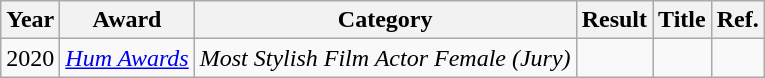<table class="wikitable">
<tr>
<th>Year</th>
<th>Award</th>
<th>Category</th>
<th>Result</th>
<th>Title</th>
<th>Ref.</th>
</tr>
<tr>
<td>2020</td>
<td><em><a href='#'>Hum Awards</a></em></td>
<td><em>Most Stylish Film Actor Female (Jury)</em></td>
<td></td>
<td></td>
<td></td>
</tr>
</table>
